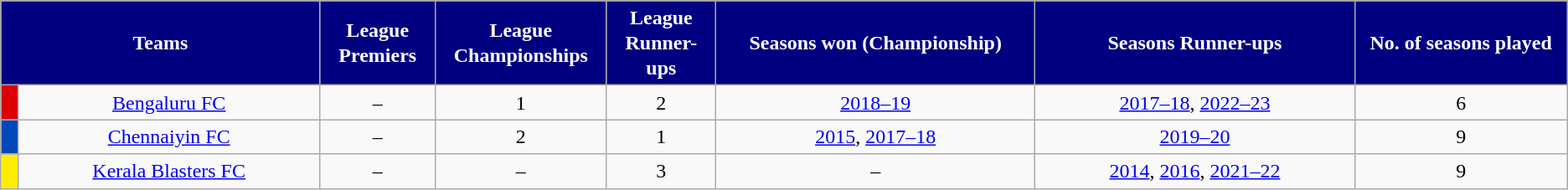<table class="wikitable" style="line-height:20px;text-align:center;">
<tr>
<th colspan="2" style="width:15%; color:#FFF; background:#000080;">Teams</th>
<th style="width:5%; color:#FFF; background:#000080;">League Premiers</th>
<th style="width:5%; color:#FFF; background:#000080;">League Championships</th>
<th style="width:5%; color:#FFF; background:#000080;">League Runner-ups</th>
<th style="width:15%; color:#FFF; background:#000080;">Seasons won (Championship)</th>
<th style="width:15%; color:#FFF; background:#000080;">Seasons Runner-ups</th>
<th style="width:10%; color:#FFF; background:#000080;">No. of seasons played</th>
</tr>
<tr>
<td style="background:#DD0000;"></td>
<td><a href='#'>Bengaluru FC</a></td>
<td>–</td>
<td>1</td>
<td>2</td>
<td><a href='#'>2018–19</a></td>
<td><a href='#'>2017–18</a>, <a href='#'>2022–23</a></td>
<td>6</td>
</tr>
<tr>
<td style="background:#0048BA;"></td>
<td><a href='#'>Chennaiyin FC</a></td>
<td>–</td>
<td>2</td>
<td>1</td>
<td><a href='#'>2015</a>, <a href='#'>2017–18</a></td>
<td><a href='#'>2019–20</a></td>
<td>9</td>
</tr>
<tr>
<td style="background:#FDEE00;"></td>
<td><a href='#'>Kerala Blasters FC</a></td>
<td>–</td>
<td>–</td>
<td>3</td>
<td>–</td>
<td><a href='#'>2014</a>, <a href='#'>2016</a>, <a href='#'>2021–22</a></td>
<td>9</td>
</tr>
</table>
